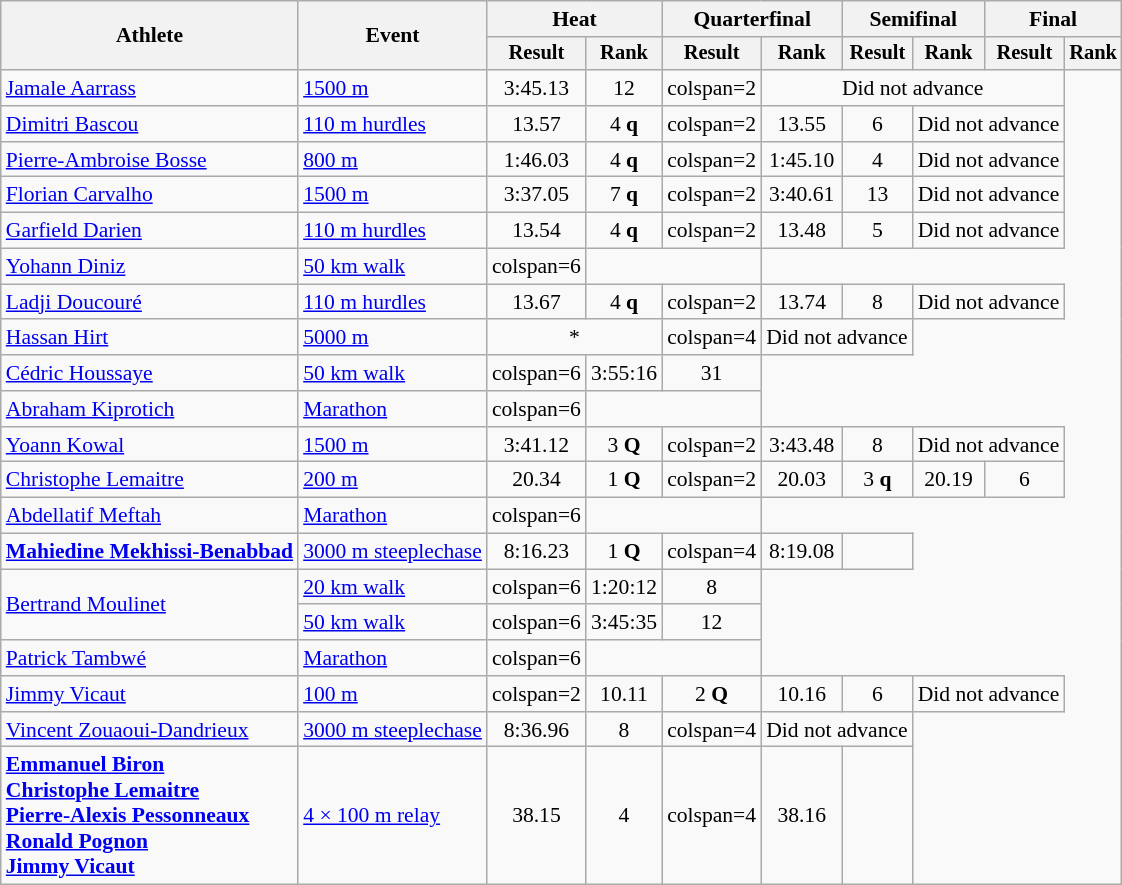<table class="wikitable" style="font-size:90%">
<tr>
<th rowspan="2">Athlete</th>
<th rowspan="2">Event</th>
<th colspan="2">Heat</th>
<th colspan="2">Quarterfinal</th>
<th colspan="2">Semifinal</th>
<th colspan="2">Final</th>
</tr>
<tr style="font-size:95%">
<th>Result</th>
<th>Rank</th>
<th>Result</th>
<th>Rank</th>
<th>Result</th>
<th>Rank</th>
<th>Result</th>
<th>Rank</th>
</tr>
<tr align=center>
<td align=left><a href='#'>Jamale Aarrass</a></td>
<td align=left><a href='#'>1500 m</a></td>
<td>3:45.13</td>
<td>12</td>
<td>colspan=2 </td>
<td colspan=4>Did not advance</td>
</tr>
<tr align=center>
<td align=left><a href='#'>Dimitri Bascou</a></td>
<td align=left><a href='#'>110 m hurdles</a></td>
<td>13.57</td>
<td>4 <strong>q</strong></td>
<td>colspan=2 </td>
<td>13.55</td>
<td>6</td>
<td colspan=2>Did not advance</td>
</tr>
<tr align=center>
<td align=left><a href='#'>Pierre-Ambroise Bosse</a></td>
<td align=left><a href='#'>800 m</a></td>
<td>1:46.03</td>
<td>4 <strong>q</strong></td>
<td>colspan=2 </td>
<td>1:45.10</td>
<td>4</td>
<td colspan=2>Did not advance</td>
</tr>
<tr align=center>
<td align=left><a href='#'>Florian Carvalho</a></td>
<td align=left><a href='#'>1500 m</a></td>
<td>3:37.05</td>
<td>7 <strong>q</strong></td>
<td>colspan=2 </td>
<td>3:40.61</td>
<td>13</td>
<td colspan=2>Did not advance</td>
</tr>
<tr align=center>
<td align=left><a href='#'>Garfield Darien</a></td>
<td align=left><a href='#'>110 m hurdles</a></td>
<td>13.54</td>
<td>4 <strong>q</strong></td>
<td>colspan=2 </td>
<td>13.48</td>
<td>5</td>
<td colspan=2>Did not advance</td>
</tr>
<tr align=center>
<td align=left><a href='#'>Yohann Diniz</a></td>
<td align=left><a href='#'>50 km walk</a></td>
<td>colspan=6 </td>
<td colspan=2></td>
</tr>
<tr align=center>
<td align=left><a href='#'>Ladji Doucouré</a></td>
<td align=left><a href='#'>110 m hurdles</a></td>
<td>13.67</td>
<td>4 <strong>q</strong></td>
<td>colspan=2 </td>
<td>13.74</td>
<td>8</td>
<td colspan=2>Did not advance</td>
</tr>
<tr align=center>
<td align=left><a href='#'>Hassan Hirt</a></td>
<td align=left><a href='#'>5000 m</a></td>
<td colspan=2>*</td>
<td>colspan=4 </td>
<td colspan=2>Did not advance</td>
</tr>
<tr align=center>
<td align=left><a href='#'>Cédric Houssaye</a></td>
<td align=left><a href='#'>50 km walk</a></td>
<td>colspan=6 </td>
<td>3:55:16</td>
<td>31</td>
</tr>
<tr align=center>
<td align=left><a href='#'>Abraham Kiprotich</a></td>
<td align=left><a href='#'>Marathon</a></td>
<td>colspan=6 </td>
<td colspan=2></td>
</tr>
<tr align=center>
<td align=left><a href='#'>Yoann Kowal</a></td>
<td align=left><a href='#'>1500 m</a></td>
<td>3:41.12</td>
<td>3 <strong>Q</strong></td>
<td>colspan=2 </td>
<td>3:43.48</td>
<td>8</td>
<td colspan=2>Did not advance</td>
</tr>
<tr align=center>
<td align=left><a href='#'>Christophe Lemaitre</a></td>
<td align=left><a href='#'>200 m</a></td>
<td>20.34</td>
<td>1 <strong>Q</strong></td>
<td>colspan=2 </td>
<td>20.03</td>
<td>3 <strong>q</strong></td>
<td>20.19</td>
<td>6</td>
</tr>
<tr align=center>
<td align=left><a href='#'>Abdellatif Meftah</a></td>
<td align=left><a href='#'>Marathon</a></td>
<td>colspan=6 </td>
<td colspan=2></td>
</tr>
<tr align=center>
<td align=left><strong><a href='#'>Mahiedine Mekhissi-Benabbad</a></strong></td>
<td align=left><a href='#'>3000 m steeplechase</a></td>
<td>8:16.23</td>
<td>1 <strong>Q</strong></td>
<td>colspan=4 </td>
<td>8:19.08</td>
<td></td>
</tr>
<tr align=center>
<td align=left rowspan=2><a href='#'>Bertrand Moulinet</a></td>
<td align=left><a href='#'>20 km walk</a></td>
<td>colspan=6 </td>
<td>1:20:12</td>
<td>8</td>
</tr>
<tr align=center>
<td align=left><a href='#'>50 km walk</a></td>
<td>colspan=6 </td>
<td>3:45:35</td>
<td>12</td>
</tr>
<tr align=center>
<td align=left><a href='#'>Patrick Tambwé</a></td>
<td align=left><a href='#'>Marathon</a></td>
<td>colspan=6 </td>
<td colspan=2></td>
</tr>
<tr align=center>
<td align=left><a href='#'>Jimmy Vicaut</a></td>
<td align=left><a href='#'>100 m</a></td>
<td>colspan=2 </td>
<td>10.11</td>
<td>2 <strong>Q</strong></td>
<td>10.16</td>
<td>6</td>
<td colspan=2>Did not advance</td>
</tr>
<tr align=center>
<td align=left><a href='#'>Vincent Zouaoui-Dandrieux</a></td>
<td align=left><a href='#'>3000 m steeplechase</a></td>
<td>8:36.96</td>
<td>8</td>
<td>colspan=4 </td>
<td colspan=2>Did not advance</td>
</tr>
<tr align=center>
<td align=left><strong><a href='#'>Emmanuel Biron</a><br><a href='#'>Christophe Lemaitre</a><br><a href='#'>Pierre-Alexis Pessonneaux</a><br><a href='#'>Ronald Pognon</a><br><a href='#'>Jimmy Vicaut</a></strong></td>
<td align=left><a href='#'>4 × 100 m relay</a></td>
<td>38.15</td>
<td>4</td>
<td>colspan=4 </td>
<td>38.16</td>
<td></td>
</tr>
</table>
